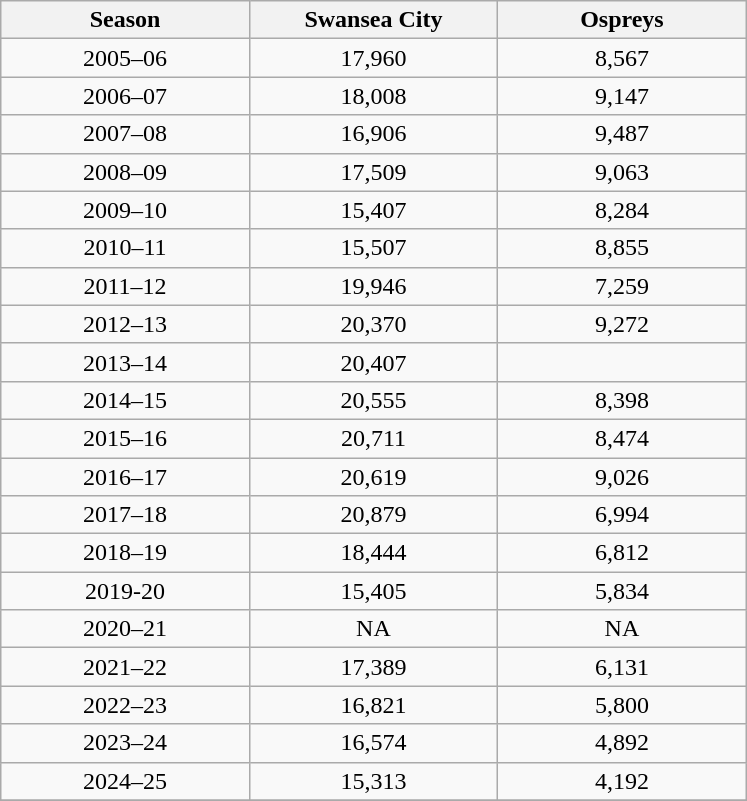<table class="wikitable" style="text-align: center width=60%">
<tr>
<th style="width:20%;"><strong>Season</strong></th>
<th style="width:20%;"><strong>Swansea City</strong></th>
<th style="width:20%;"><strong>Ospreys</strong></th>
</tr>
<tr>
<td align=center>2005–06</td>
<td align=center>17,960</td>
<td align=center>8,567</td>
</tr>
<tr>
<td align=center>2006–07</td>
<td align=center>18,008</td>
<td align=center>9,147</td>
</tr>
<tr>
<td align=center>2007–08</td>
<td align=center>16,906</td>
<td align=center>9,487</td>
</tr>
<tr>
<td align=center>2008–09</td>
<td align=center>17,509</td>
<td align=center>9,063</td>
</tr>
<tr>
<td align=center>2009–10</td>
<td align=center>15,407</td>
<td align=center>8,284</td>
</tr>
<tr>
<td align=center>2010–11</td>
<td align=center>15,507</td>
<td align=center>8,855</td>
</tr>
<tr>
<td align=center>2011–12</td>
<td align=center>19,946</td>
<td align=center>7,259</td>
</tr>
<tr>
<td align=center>2012–13</td>
<td align=center>20,370</td>
<td align=center>9,272</td>
</tr>
<tr>
<td align=center>2013–14</td>
<td align=center>20,407</td>
<td align=center></td>
</tr>
<tr>
<td align=center>2014–15</td>
<td align=center>20,555</td>
<td align=center>8,398</td>
</tr>
<tr>
<td align=center>2015–16</td>
<td align=center>20,711</td>
<td align=center>8,474</td>
</tr>
<tr>
<td align=center>2016–17</td>
<td align=center>20,619</td>
<td align=center>9,026</td>
</tr>
<tr>
<td align=center>2017–18</td>
<td align=center>20,879</td>
<td align=center>6,994</td>
</tr>
<tr>
<td align=center>2018–19</td>
<td align=center>18,444</td>
<td align=center>6,812</td>
</tr>
<tr>
<td align=center>2019-20</td>
<td align=center>15,405</td>
<td align=center>5,834</td>
</tr>
<tr>
<td align=center>2020–21</td>
<td align=center>NA</td>
<td align=center>NA</td>
</tr>
<tr>
<td align=center>2021–22</td>
<td align=center>17,389</td>
<td align=center>6,131</td>
</tr>
<tr>
<td align=center>2022–23</td>
<td align=center>16,821</td>
<td align=center>5,800</td>
</tr>
<tr>
<td align=center>2023–24</td>
<td align=center>16,574</td>
<td align=center>4,892</td>
</tr>
<tr>
<td align=center>2024–25</td>
<td align=center>15,313</td>
<td align=center>4,192</td>
</tr>
<tr>
</tr>
</table>
